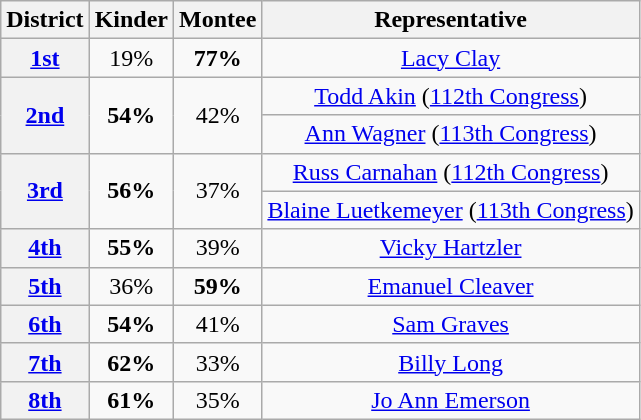<table class=wikitable>
<tr>
<th>District</th>
<th>Kinder</th>
<th>Montee</th>
<th>Representative</th>
</tr>
<tr align=center>
<th rowspan=1 ><a href='#'>1st</a></th>
<td rowspan=1>19%</td>
<td rowspan=1><strong>77%</strong></td>
<td><a href='#'>Lacy Clay</a></td>
</tr>
<tr align=center>
<th rowspan=2 ><a href='#'>2nd</a></th>
<td rowspan=2><strong>54%</strong></td>
<td rowspan=2>42%</td>
<td><a href='#'>Todd Akin</a> (<a href='#'>112th Congress</a>)</td>
</tr>
<tr align=center>
<td><a href='#'>Ann Wagner</a> (<a href='#'>113th Congress</a>)</td>
</tr>
<tr align=center>
<th rowspan=2 ><a href='#'>3rd</a></th>
<td rowspan=2><strong>56%</strong></td>
<td rowspan=2>37%</td>
<td><a href='#'>Russ Carnahan</a> (<a href='#'>112th Congress</a>)</td>
</tr>
<tr align=center>
<td><a href='#'>Blaine Luetkemeyer</a> (<a href='#'>113th Congress</a>)</td>
</tr>
<tr align=center>
<th rowspan=1 ><a href='#'>4th</a></th>
<td rowspan=1><strong>55%</strong></td>
<td rowspan=1>39%</td>
<td><a href='#'>Vicky Hartzler</a></td>
</tr>
<tr align=center>
<th rowspan=1 ><a href='#'>5th</a></th>
<td rowspan=1>36%</td>
<td rowspan=1><strong>59%</strong></td>
<td><a href='#'>Emanuel Cleaver</a></td>
</tr>
<tr align=center>
<th rowspan=1 ><a href='#'>6th</a></th>
<td rowspan=1><strong>54%</strong></td>
<td rowspan=1>41%</td>
<td><a href='#'>Sam Graves</a></td>
</tr>
<tr align=center>
<th rowspan=1 ><a href='#'>7th</a></th>
<td rowspan=1><strong>62%</strong></td>
<td rowspan=1>33%</td>
<td><a href='#'>Billy Long</a></td>
</tr>
<tr align=center>
<th rowspan=1 ><a href='#'>8th</a></th>
<td rowspan=1><strong>61%</strong></td>
<td rowspan=1>35%</td>
<td><a href='#'>Jo Ann Emerson</a></td>
</tr>
</table>
